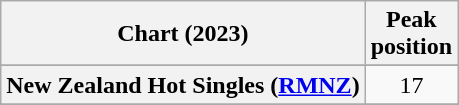<table class="wikitable sortable plainrowheaders" style="text-align:center">
<tr>
<th scope="col">Chart (2023)</th>
<th scope="col">Peak<br>position</th>
</tr>
<tr>
</tr>
<tr>
<th scope="row">New Zealand Hot Singles (<a href='#'>RMNZ</a>)</th>
<td>17</td>
</tr>
<tr>
</tr>
<tr>
</tr>
</table>
